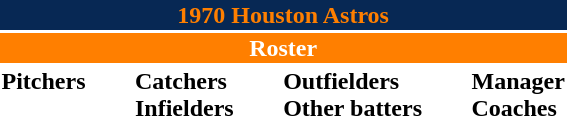<table class="toccolours" style="text-align: left;">
<tr>
<th colspan="10" style="background-color: #072854; color: #FF7F00; text-align: center;">1970 Houston Astros</th>
</tr>
<tr>
<td colspan="10" style="background-color: #FF7F00; color: white; text-align: center;"><strong>Roster</strong></td>
</tr>
<tr>
<td valign="top"><strong>Pitchers</strong><br>















</td>
<td width="25px"></td>
<td valign="top"><strong>Catchers</strong><br>


<strong>Infielders</strong>







</td>
<td width="25px"></td>
<td valign="top"><strong>Outfielders</strong><br>








<strong>Other batters</strong>
</td>
<td width="25px"></td>
<td valign="top"><strong>Manager</strong><br>
<strong>Coaches</strong>



</td>
</tr>
</table>
